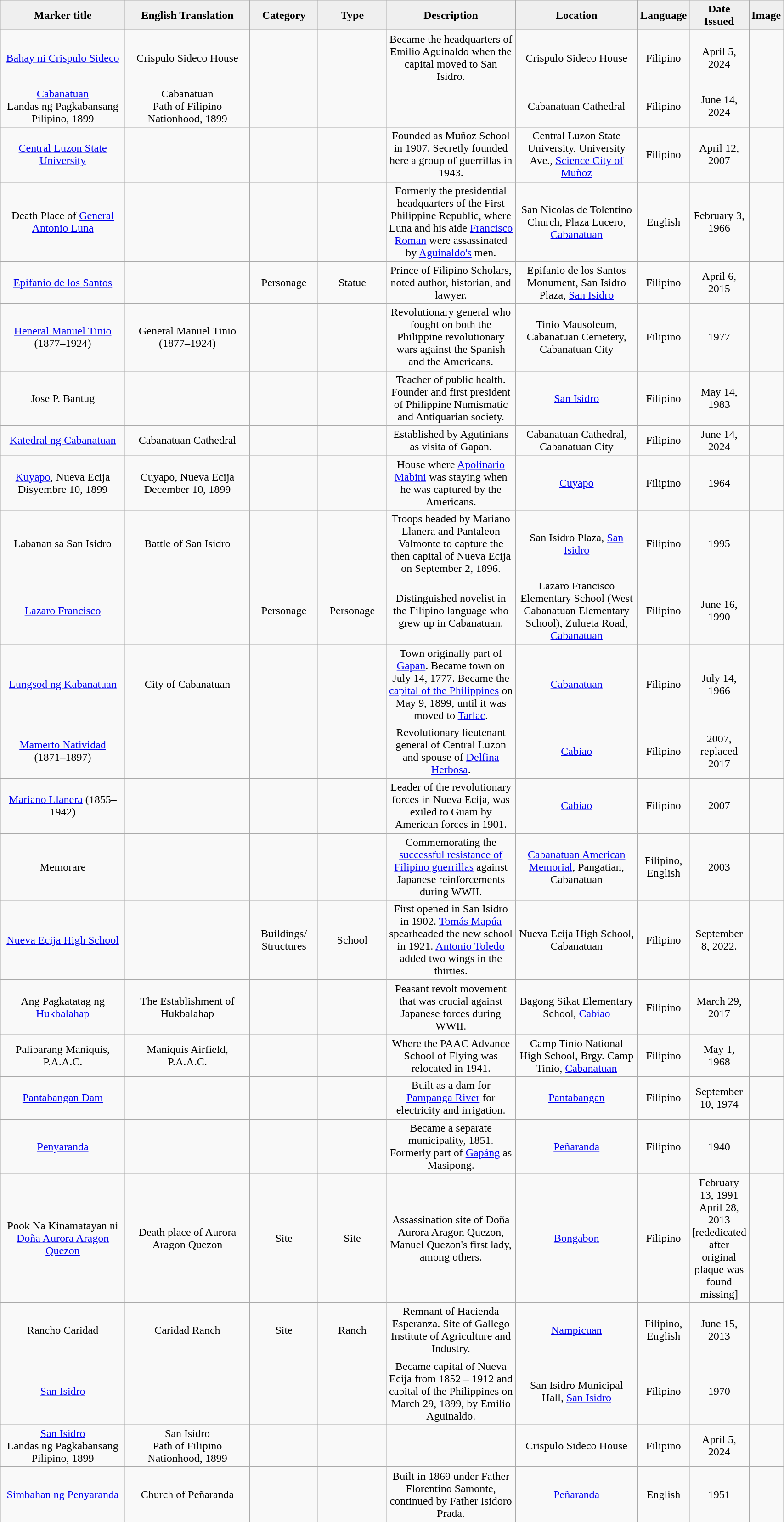<table class="wikitable" style="width:90%; text-align:center;">
<tr>
<th style="width:20%; background:#efefef;">Marker title</th>
<th style="width:20%; background:#efefef;">English Translation</th>
<th style="width:10%; background:#efefef;">Category</th>
<th style="width:10%; background:#efefef;">Type</th>
<th style="width:20%; background:#efefef;">Description</th>
<th style="width:20%; background:#efefef;">Location</th>
<th style="width:10%; background:#efefef;">Language</th>
<th style="width:10%; background:#efefef;">Date Issued</th>
<th style="width:10%; background:#efefef;">Image</th>
</tr>
<tr>
<td><a href='#'>Bahay ni Crispulo Sideco</a></td>
<td>Crispulo Sideco House</td>
<td></td>
<td></td>
<td>Became the headquarters of Emilio Aguinaldo when the capital moved to San Isidro.</td>
<td>Crispulo Sideco House</td>
<td>Filipino</td>
<td>April 5, 2024</td>
<td></td>
</tr>
<tr>
<td><a href='#'>Cabanatuan</a><br>Landas ng Pagkabansang Pilipino, 1899</td>
<td>Cabanatuan<br>Path of Filipino Nationhood, 1899</td>
<td></td>
<td></td>
<td></td>
<td>Cabanatuan Cathedral</td>
<td>Filipino</td>
<td>June 14, 2024</td>
<td></td>
</tr>
<tr>
<td><a href='#'>Central Luzon State University</a></td>
<td></td>
<td></td>
<td></td>
<td>Founded as Muñoz School in 1907. Secretly founded here a group of guerrillas in 1943.</td>
<td>Central Luzon State University, University Ave., <a href='#'>Science City of Muñoz</a></td>
<td>Filipino</td>
<td>April 12, 2007</td>
<td></td>
</tr>
<tr>
<td>Death Place of <a href='#'>General Antonio Luna</a></td>
<td></td>
<td></td>
<td></td>
<td>Formerly the presidential headquarters of the First Philippine Republic, where Luna and his aide <a href='#'>Francisco Roman</a> were assassinated by <a href='#'>Aguinaldo's</a> men.</td>
<td>San Nicolas de Tolentino Church, Plaza Lucero, <a href='#'>Cabanatuan</a></td>
<td>English</td>
<td>February 3, 1966</td>
<td></td>
</tr>
<tr>
<td><a href='#'>Epifanio de los Santos</a></td>
<td></td>
<td>Personage</td>
<td>Statue</td>
<td>Prince of Filipino Scholars, noted author, historian, and lawyer.</td>
<td>Epifanio de los Santos Monument, San Isidro Plaza, <a href='#'>San Isidro</a></td>
<td>Filipino</td>
<td>April 6, 2015</td>
<td></td>
</tr>
<tr>
<td><a href='#'>Heneral Manuel Tinio</a> <br> (1877–1924)</td>
<td>General Manuel Tinio (1877–1924)</td>
<td></td>
<td></td>
<td>Revolutionary general who fought on both the Philippine revolutionary wars against the Spanish and the Americans.</td>
<td>Tinio Mausoleum, Cabanatuan Cemetery, Cabanatuan City</td>
<td>Filipino</td>
<td>1977</td>
<td></td>
</tr>
<tr>
<td>Jose P. Bantug</td>
<td></td>
<td></td>
<td></td>
<td>Teacher of public health. Founder and first president of Philippine Numismatic and Antiquarian society.</td>
<td><a href='#'>San Isidro</a></td>
<td>Filipino</td>
<td>May 14, 1983</td>
<td></td>
</tr>
<tr>
<td><a href='#'>Katedral ng Cabanatuan</a></td>
<td>Cabanatuan Cathedral</td>
<td></td>
<td></td>
<td>Established by Agutinians as visita of Gapan.</td>
<td>Cabanatuan Cathedral, Cabanatuan City</td>
<td>Filipino</td>
<td>June 14, 2024</td>
<td></td>
</tr>
<tr>
<td><a href='#'>Kuyapo</a>, Nueva Ecija <br> Disyembre 10, 1899</td>
<td>Cuyapo, Nueva Ecija <br> December 10, 1899</td>
<td></td>
<td></td>
<td>House where <a href='#'>Apolinario Mabini</a> was staying when he was captured by the Americans.</td>
<td><a href='#'>Cuyapo</a></td>
<td>Filipino</td>
<td>1964</td>
<td></td>
</tr>
<tr>
<td>Labanan sa San Isidro</td>
<td>Battle of San Isidro</td>
<td></td>
<td></td>
<td>Troops headed by Mariano Llanera and Pantaleon Valmonte to capture the then capital of Nueva Ecija on September 2, 1896.</td>
<td>San Isidro Plaza, <a href='#'>San Isidro</a></td>
<td>Filipino</td>
<td>1995</td>
<td></td>
</tr>
<tr>
<td><a href='#'>Lazaro Francisco</a></td>
<td></td>
<td>Personage</td>
<td>Personage</td>
<td>Distinguished novelist in the Filipino language who grew up in Cabanatuan.</td>
<td>Lazaro Francisco Elementary School (West Cabanatuan Elementary School), Zulueta Road, <a href='#'>Cabanatuan</a></td>
<td>Filipino</td>
<td>June 16, 1990</td>
<td></td>
</tr>
<tr>
<td><a href='#'>Lungsod ng Kabanatuan</a></td>
<td>City of Cabanatuan</td>
<td></td>
<td></td>
<td>Town originally part of <a href='#'>Gapan</a>. Became town on July 14, 1777. Became the <a href='#'>capital of the Philippines</a> on May 9, 1899, until it was moved to <a href='#'>Tarlac</a>.</td>
<td><a href='#'>Cabanatuan</a></td>
<td>Filipino</td>
<td>July 14, 1966</td>
<td></td>
</tr>
<tr>
<td><a href='#'>Mamerto Natividad</a> (1871–1897)</td>
<td></td>
<td></td>
<td></td>
<td>Revolutionary lieutenant general of Central Luzon and spouse of <a href='#'>Delfina Herbosa</a>.</td>
<td><a href='#'>Cabiao</a></td>
<td>Filipino</td>
<td>2007, replaced 2017</td>
<td><br></td>
</tr>
<tr>
<td><a href='#'>Mariano Llanera</a> (1855–1942)</td>
<td></td>
<td></td>
<td></td>
<td>Leader of the revolutionary forces in Nueva Ecija, was exiled to Guam by American forces in 1901.</td>
<td><a href='#'>Cabiao</a></td>
<td>Filipino</td>
<td>2007</td>
<td></td>
</tr>
<tr>
<td>Memorare</td>
<td></td>
<td></td>
<td></td>
<td>Commemorating the <a href='#'>successful resistance of Filipino guerrillas</a> against Japanese reinforcements during WWII.</td>
<td><a href='#'>Cabanatuan American Memorial</a>, Pangatian, Cabanatuan</td>
<td>Filipino, English</td>
<td>2003</td>
<td></td>
</tr>
<tr>
<td><a href='#'>Nueva Ecija High School</a></td>
<td></td>
<td>Buildings/<br>Structures</td>
<td>School</td>
<td>First opened in San Isidro in 1902. <a href='#'>Tomás Mapúa</a> spearheaded the new school in 1921. <a href='#'>Antonio Toledo</a> added two wings in the thirties.</td>
<td>Nueva Ecija High School, Cabanatuan</td>
<td>Filipino</td>
<td>September 8, 2022.</td>
<td></td>
</tr>
<tr>
<td>Ang Pagkatatag ng <a href='#'>Hukbalahap</a></td>
<td>The Establishment of Hukbalahap</td>
<td></td>
<td></td>
<td>Peasant revolt movement that was crucial against Japanese forces during WWII.</td>
<td>Bagong Sikat Elementary School, <a href='#'>Cabiao</a></td>
<td>Filipino</td>
<td>March 29, 2017</td>
<td></td>
</tr>
<tr>
<td>Paliparang Maniquis, P.A.A.C.</td>
<td>Maniquis Airfield, P.A.A.C.</td>
<td></td>
<td></td>
<td>Where the PAAC Advance School of Flying was relocated in 1941.</td>
<td>Camp Tinio National High School, Brgy. Camp Tinio, <a href='#'>Cabanatuan</a></td>
<td>Filipino</td>
<td>May 1, 1968</td>
<td></td>
</tr>
<tr>
<td><a href='#'>Pantabangan Dam</a></td>
<td></td>
<td></td>
<td></td>
<td>Built as a dam for <a href='#'>Pampanga River</a> for electricity and irrigation.</td>
<td><a href='#'>Pantabangan</a></td>
<td>Filipino</td>
<td>September 10, 1974</td>
<td></td>
</tr>
<tr>
<td><a href='#'>Penyaranda</a></td>
<td></td>
<td></td>
<td></td>
<td>Became a separate municipality, 1851. Formerly part of <a href='#'>Gapáng</a> as Masipong.</td>
<td><a href='#'>Peñaranda</a></td>
<td>Filipino</td>
<td>1940</td>
<td></td>
</tr>
<tr>
<td>Pook Na Kinamatayan ni <a href='#'>Doña Aurora Aragon Quezon</a></td>
<td>Death place of Aurora Aragon Quezon</td>
<td>Site</td>
<td>Site</td>
<td>Assassination site of Doña Aurora Aragon Quezon, Manuel Quezon's first lady, among others.</td>
<td><a href='#'>Bongabon</a></td>
<td>Filipino</td>
<td>February 13, 1991<br>April 28, 2013 [rededicated after original plaque was found missing]</td>
<td></td>
</tr>
<tr>
<td>Rancho Caridad</td>
<td>Caridad Ranch</td>
<td>Site</td>
<td>Ranch</td>
<td>Remnant of Hacienda Esperanza. Site of Gallego Institute of Agriculture and Industry.</td>
<td><a href='#'>Nampicuan</a></td>
<td>Filipino, English</td>
<td>June 15, 2013</td>
<td></td>
</tr>
<tr>
<td><a href='#'>San Isidro</a></td>
<td></td>
<td></td>
<td></td>
<td>Became capital of Nueva Ecija from 1852 – 1912 and capital of the Philippines on March 29, 1899, by Emilio Aguinaldo.</td>
<td>San Isidro Municipal Hall, <a href='#'>San Isidro</a></td>
<td>Filipino</td>
<td>1970</td>
<td></td>
</tr>
<tr>
<td><a href='#'>San Isidro</a><br>Landas ng Pagkabansang Pilipino, 1899</td>
<td>San Isidro<br>Path of Filipino Nationhood, 1899</td>
<td></td>
<td></td>
<td></td>
<td>Crispulo Sideco House</td>
<td>Filipino</td>
<td>April 5, 2024</td>
<td></td>
</tr>
<tr>
<td><a href='#'>Simbahan ng Penyaranda</a></td>
<td>Church of Peñaranda</td>
<td></td>
<td></td>
<td>Built in 1869 under Father Florentino Samonte, continued by Father Isidoro Prada.</td>
<td><a href='#'>Peñaranda</a></td>
<td>English</td>
<td>1951</td>
<td></td>
</tr>
</table>
